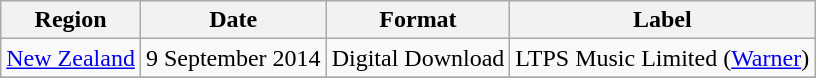<table class=wikitable>
<tr>
<th>Region</th>
<th>Date</th>
<th>Format</th>
<th>Label</th>
</tr>
<tr>
<td><a href='#'>New Zealand</a></td>
<td>9 September 2014</td>
<td>Digital Download</td>
<td>LTPS Music Limited (<a href='#'>Warner</a>)</td>
</tr>
<tr>
</tr>
</table>
